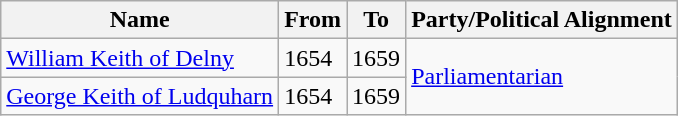<table class="wikitable">
<tr>
<th>Name</th>
<th>From</th>
<th>To</th>
<th>Party/Political Alignment</th>
</tr>
<tr>
<td><a href='#'>William Keith of Delny</a></td>
<td>1654</td>
<td>1659</td>
<td rowspan="2"><a href='#'>Parliamentarian</a></td>
</tr>
<tr>
<td><a href='#'>George Keith of Ludquharn</a></td>
<td>1654</td>
<td>1659</td>
</tr>
</table>
